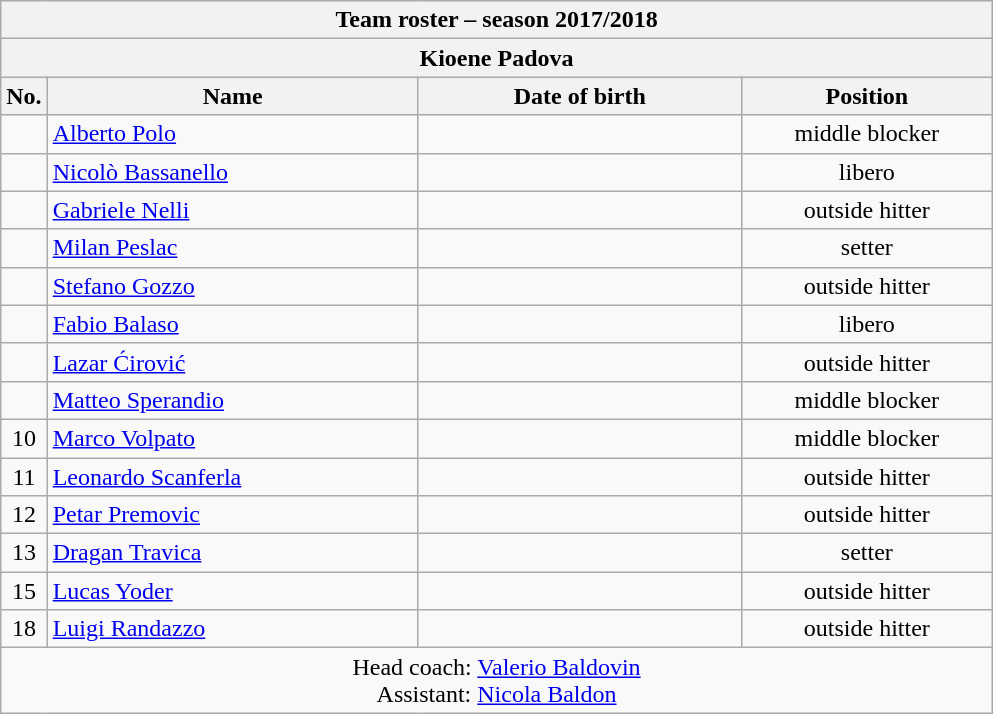<table class="wikitable collapsible collapsed sortable" style="font-size:100%; text-align:center;">
<tr>
<th colspan=6>Team roster – season 2017/2018</th>
</tr>
<tr>
<th colspan=6>Kioene Padova</th>
</tr>
<tr>
<th>No.</th>
<th style="width:15em">Name</th>
<th style="width:13em">Date of birth</th>
<th style="width:10em">Position</th>
</tr>
<tr>
<td></td>
<td align=left> <a href='#'>Alberto Polo</a></td>
<td align=right></td>
<td>middle blocker</td>
</tr>
<tr>
<td></td>
<td align=left> <a href='#'>Nicolò Bassanello</a></td>
<td align=right></td>
<td>libero</td>
</tr>
<tr>
<td></td>
<td align=left> <a href='#'>Gabriele Nelli</a></td>
<td align=right></td>
<td>outside hitter</td>
</tr>
<tr>
<td></td>
<td align=left> <a href='#'>Milan Peslac</a></td>
<td align=right></td>
<td>setter</td>
</tr>
<tr>
<td></td>
<td align=left> <a href='#'>Stefano Gozzo</a></td>
<td align=right></td>
<td>outside hitter</td>
</tr>
<tr>
<td></td>
<td align=left> <a href='#'>Fabio Balaso</a></td>
<td align=right></td>
<td>libero</td>
</tr>
<tr>
<td></td>
<td align=left> <a href='#'>Lazar Ćirović</a></td>
<td align=right></td>
<td>outside hitter</td>
</tr>
<tr>
<td></td>
<td align=left> <a href='#'>Matteo Sperandio</a></td>
<td align=right></td>
<td>middle blocker</td>
</tr>
<tr>
<td>10</td>
<td align=left> <a href='#'>Marco Volpato</a></td>
<td align=right></td>
<td>middle blocker</td>
</tr>
<tr>
<td>11</td>
<td align=left> <a href='#'>Leonardo Scanferla</a></td>
<td align=right></td>
<td>outside hitter</td>
</tr>
<tr>
<td>12</td>
<td align=left> <a href='#'>Petar Premovic</a></td>
<td align=right></td>
<td>outside hitter</td>
</tr>
<tr>
<td>13</td>
<td align=left> <a href='#'>Dragan Travica</a></td>
<td align=right></td>
<td>setter</td>
</tr>
<tr>
<td>15</td>
<td align=left> <a href='#'>Lucas Yoder</a></td>
<td align=right></td>
<td>outside hitter</td>
</tr>
<tr>
<td>18</td>
<td align=left> <a href='#'>Luigi Randazzo</a></td>
<td align=right></td>
<td>outside hitter</td>
</tr>
<tr>
<td colspan=4>Head coach: <a href='#'>Valerio Baldovin</a><br>Assistant: <a href='#'>Nicola Baldon</a></td>
</tr>
</table>
